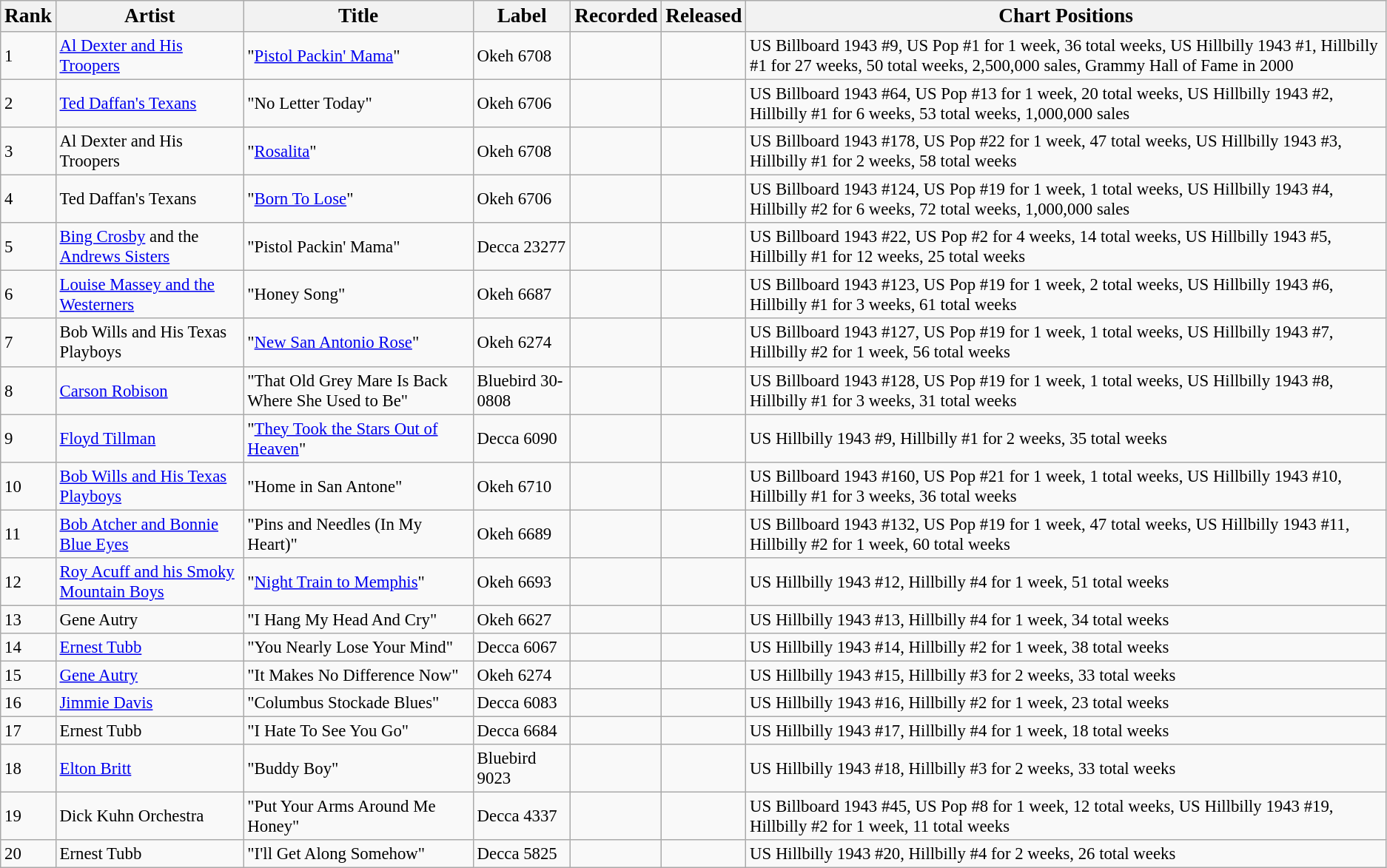<table class="wikitable" style="font-size:95%;">
<tr>
<th><big>Rank</big></th>
<th><big>Artist</big></th>
<th><big>Title</big></th>
<th><big>Label</big></th>
<th><big>Recorded</big></th>
<th><big>Released</big></th>
<th><big>Chart Positions</big></th>
</tr>
<tr>
<td>1</td>
<td><a href='#'>Al Dexter and His Troopers</a></td>
<td>"<a href='#'>Pistol Packin' Mama</a>"</td>
<td>Okeh 6708</td>
<td></td>
<td></td>
<td>US Billboard 1943 #9, US Pop #1 for 1 week, 36 total weeks, US Hillbilly 1943 #1, Hillbilly #1 for 27 weeks, 50 total weeks, 2,500,000 sales, Grammy Hall of Fame in 2000</td>
</tr>
<tr>
<td>2</td>
<td><a href='#'>Ted Daffan's Texans</a></td>
<td>"No Letter Today"</td>
<td>Okeh 6706</td>
<td></td>
<td></td>
<td>US Billboard 1943 #64, US Pop #13 for 1 week, 20 total weeks, US Hillbilly 1943 #2, Hillbilly #1 for 6 weeks, 53 total weeks, 1,000,000 sales</td>
</tr>
<tr>
<td>3</td>
<td>Al Dexter and His Troopers</td>
<td>"<a href='#'>Rosalita</a>"</td>
<td>Okeh 6708</td>
<td></td>
<td></td>
<td>US Billboard 1943 #178, US Pop #22 for 1 week, 47 total weeks, US Hillbilly 1943 #3, Hillbilly #1 for 2 weeks, 58 total weeks</td>
</tr>
<tr>
<td>4</td>
<td>Ted Daffan's Texans</td>
<td>"<a href='#'>Born To Lose</a>"</td>
<td>Okeh 6706</td>
<td></td>
<td></td>
<td>US Billboard 1943 #124, US Pop #19 for 1 week, 1 total weeks, US Hillbilly 1943 #4, Hillbilly #2 for 6 weeks, 72 total weeks, 1,000,000 sales</td>
</tr>
<tr>
<td>5</td>
<td><a href='#'>Bing Crosby</a> and the <a href='#'>Andrews Sisters</a></td>
<td>"Pistol Packin' Mama"</td>
<td>Decca 23277</td>
<td></td>
<td></td>
<td>US Billboard 1943 #22, US Pop #2 for 4 weeks, 14 total weeks, US Hillbilly 1943 #5, Hillbilly #1 for 12 weeks, 25 total weeks</td>
</tr>
<tr>
<td>6</td>
<td><a href='#'>Louise Massey and the Westerners</a></td>
<td>"Honey Song"</td>
<td>Okeh 6687</td>
<td></td>
<td></td>
<td>US Billboard 1943 #123, US Pop #19 for 1 week, 2 total weeks, US Hillbilly 1943 #6, Hillbilly #1 for 3 weeks, 61 total weeks</td>
</tr>
<tr>
<td>7</td>
<td>Bob Wills and His Texas Playboys</td>
<td>"<a href='#'>New San Antonio Rose</a>"</td>
<td>Okeh 6274</td>
<td></td>
<td></td>
<td>US Billboard 1943 #127, US Pop #19 for 1 week, 1 total weeks, US Hillbilly 1943 #7, Hillbilly #2 for 1 week, 56 total weeks</td>
</tr>
<tr>
<td>8</td>
<td><a href='#'>Carson Robison</a></td>
<td>"That Old Grey Mare Is Back Where She Used to Be"</td>
<td>Bluebird 30-0808</td>
<td></td>
<td></td>
<td>US Billboard 1943 #128, US Pop #19 for 1 week, 1 total weeks, US Hillbilly 1943 #8, Hillbilly #1 for 3 weeks, 31 total weeks</td>
</tr>
<tr>
<td>9</td>
<td><a href='#'>Floyd Tillman</a></td>
<td>"<a href='#'>They Took the Stars Out of Heaven</a>"</td>
<td>Decca 6090</td>
<td></td>
<td></td>
<td>US Hillbilly 1943 #9, Hillbilly #1 for 2 weeks, 35 total weeks</td>
</tr>
<tr>
<td>10</td>
<td><a href='#'>Bob Wills and His Texas Playboys</a></td>
<td>"Home in San Antone"</td>
<td>Okeh 6710</td>
<td></td>
<td></td>
<td>US Billboard 1943 #160, US Pop #21 for 1 week, 1 total weeks, US Hillbilly 1943 #10, Hillbilly #1 for 3 weeks, 36 total weeks</td>
</tr>
<tr>
<td>11</td>
<td><a href='#'>Bob Atcher and Bonnie Blue Eyes</a></td>
<td>"Pins and Needles (In My Heart)"</td>
<td>Okeh 6689</td>
<td></td>
<td></td>
<td>US Billboard 1943 #132, US Pop #19 for 1 week, 47 total weeks, US Hillbilly 1943 #11, Hillbilly #2 for 1 week, 60 total weeks</td>
</tr>
<tr>
<td>12</td>
<td><a href='#'>Roy Acuff and his Smoky Mountain Boys</a></td>
<td>"<a href='#'>Night Train to Memphis</a>"</td>
<td>Okeh 6693</td>
<td></td>
<td></td>
<td>US Hillbilly 1943 #12, Hillbilly #4 for 1 week, 51 total weeks</td>
</tr>
<tr>
<td>13</td>
<td>Gene Autry</td>
<td>"I Hang My Head And Cry"</td>
<td>Okeh 6627</td>
<td></td>
<td></td>
<td>US Hillbilly 1943 #13, Hillbilly #4 for 1 week, 34 total weeks</td>
</tr>
<tr>
<td>14</td>
<td><a href='#'>Ernest Tubb</a></td>
<td>"You Nearly Lose Your Mind"</td>
<td>Decca 6067</td>
<td></td>
<td></td>
<td>US Hillbilly 1943 #14, Hillbilly #2 for 1 week, 38 total weeks</td>
</tr>
<tr>
<td>15</td>
<td><a href='#'>Gene Autry</a></td>
<td>"It Makes No Difference Now"</td>
<td>Okeh 6274</td>
<td></td>
<td></td>
<td>US Hillbilly 1943 #15, Hillbilly #3 for 2 weeks, 33 total weeks</td>
</tr>
<tr>
<td>16</td>
<td><a href='#'>Jimmie Davis</a></td>
<td>"Columbus Stockade Blues"</td>
<td>Decca 6083</td>
<td></td>
<td></td>
<td>US Hillbilly 1943 #16, Hillbilly #2 for 1 week, 23 total weeks</td>
</tr>
<tr>
<td>17</td>
<td>Ernest Tubb</td>
<td>"I Hate To See You Go"</td>
<td>Decca 6684</td>
<td></td>
<td></td>
<td>US Hillbilly 1943 #17, Hillbilly #4 for 1 week, 18 total weeks</td>
</tr>
<tr>
<td>18</td>
<td><a href='#'>Elton Britt</a></td>
<td>"Buddy Boy"</td>
<td>Bluebird 9023</td>
<td></td>
<td></td>
<td>US Hillbilly 1943 #18, Hillbilly #3 for 2 weeks, 33 total weeks</td>
</tr>
<tr>
<td>19</td>
<td>Dick Kuhn Orchestra</td>
<td>"Put Your Arms Around Me Honey"</td>
<td>Decca 4337</td>
<td></td>
<td></td>
<td>US Billboard 1943 #45, US Pop #8 for 1 week, 12 total weeks, US Hillbilly 1943 #19, Hillbilly #2 for 1 week, 11 total weeks</td>
</tr>
<tr>
<td>20</td>
<td>Ernest Tubb</td>
<td>"I'll Get Along Somehow"</td>
<td>Decca 5825</td>
<td></td>
<td></td>
<td>US Hillbilly 1943 #20, Hillbilly #4 for 2 weeks, 26 total weeks</td>
</tr>
</table>
